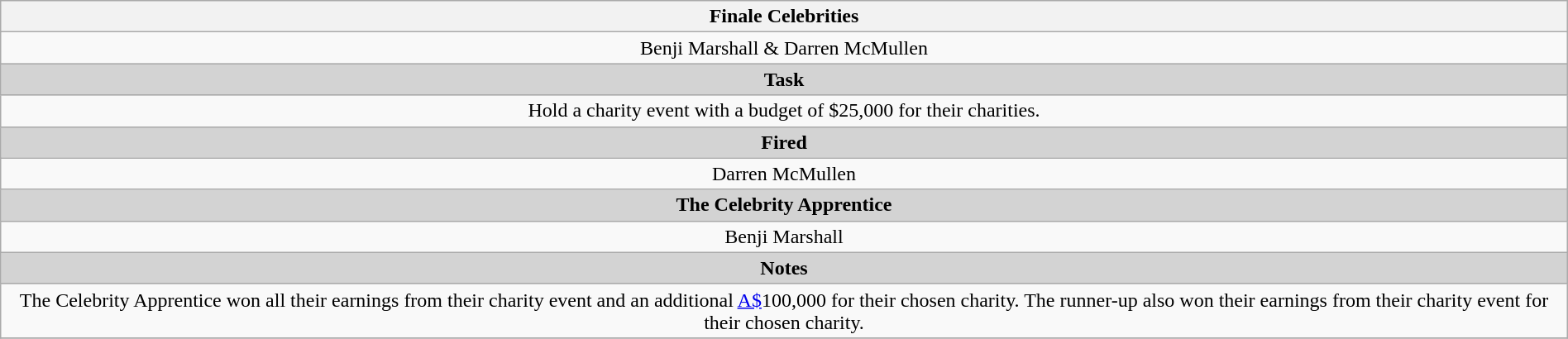<table class="wikitable" style="text-align: center; width:100%">
<tr>
<th colspan=2>Finale Celebrities</th>
</tr>
<tr>
<td>Benji Marshall & Darren McMullen</td>
</tr>
<tr>
<th colspan="2" style="text-align:center; background:lightgrey;">Task</th>
</tr>
<tr>
<td colspan="2">Hold a charity event with a budget of $25,000 for their charities.</td>
</tr>
<tr>
<th colspan="2" style="text-align:center; background:lightgrey;">Fired</th>
</tr>
<tr>
<td colspan="2">Darren McMullen</td>
</tr>
<tr>
<th colspan="2" style="text-align:center; background:lightgrey;">The Celebrity Apprentice</th>
</tr>
<tr>
<td colspan="2">Benji Marshall</td>
</tr>
<tr>
<th colspan="2" style="text-align:center; background:lightgrey;">Notes</th>
</tr>
<tr>
<td colspan="2">The Celebrity Apprentice won all their earnings from their charity event and an additional <a href='#'>A$</a>100,000 for their chosen charity. The runner-up also won their earnings from their charity event for their chosen charity.</td>
</tr>
<tr>
</tr>
</table>
